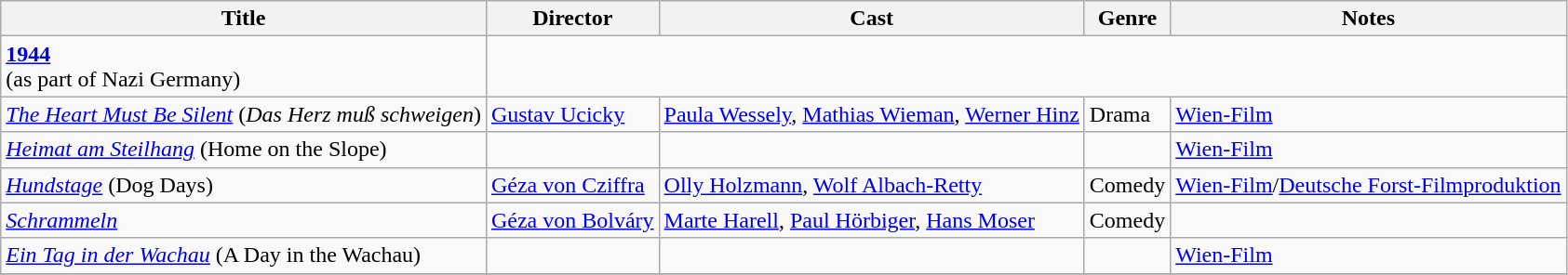<table class="wikitable">
<tr>
<th>Title</th>
<th>Director</th>
<th>Cast</th>
<th>Genre</th>
<th>Notes</th>
</tr>
<tr>
<td><strong><a href='#'>1944</a></strong> <br> (as part of Nazi Germany)</td>
</tr>
<tr>
<td><em><a href='#'>The Heart Must Be Silent</a></em>  (<em>Das Herz muß schweigen</em>)</td>
<td><a href='#'>Gustav Ucicky</a></td>
<td><a href='#'>Paula Wessely</a>, <a href='#'>Mathias Wieman</a>, <a href='#'>Werner Hinz</a></td>
<td>Drama</td>
<td><a href='#'>Wien-Film</a></td>
</tr>
<tr>
<td><em><a href='#'>Heimat am Steilhang</a></em> (Home on the Slope)</td>
<td></td>
<td></td>
<td></td>
<td><a href='#'>Wien-Film</a></td>
</tr>
<tr>
<td><em><a href='#'>Hundstage</a></em> (Dog Days)</td>
<td><a href='#'>Géza von Cziffra</a></td>
<td><a href='#'>Olly Holzmann</a>, <a href='#'>Wolf Albach-Retty</a></td>
<td>Comedy</td>
<td><a href='#'>Wien-Film</a>/<a href='#'>Deutsche Forst-Filmproduktion</a></td>
</tr>
<tr>
<td><em><a href='#'>Schrammeln</a></em></td>
<td><a href='#'>Géza von Bolváry</a></td>
<td><a href='#'>Marte Harell</a>, <a href='#'>Paul Hörbiger</a>, <a href='#'>Hans Moser</a></td>
<td>Comedy</td>
<td></td>
</tr>
<tr>
<td><em><a href='#'>Ein Tag in der Wachau</a></em> (A Day in the Wachau)</td>
<td></td>
<td></td>
<td></td>
<td><a href='#'>Wien-Film</a></td>
</tr>
<tr>
</tr>
</table>
